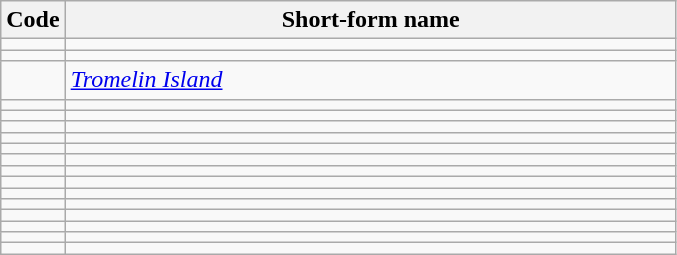<table class="wikitable sortable">
<tr>
<th>Code</th>
<th width=400px>Short-form name</th>
</tr>
<tr>
<td></td>
<td><em></em></td>
</tr>
<tr>
<td></td>
<td></td>
</tr>
<tr>
<td></td>
<td> <em><a href='#'>Tromelin Island</a></em></td>
</tr>
<tr>
<td></td>
<td></td>
</tr>
<tr>
<td></td>
<td></td>
</tr>
<tr>
<td></td>
<td><em></em></td>
</tr>
<tr>
<td></td>
<td><em></em></td>
</tr>
<tr>
<td></td>
<td></td>
</tr>
<tr>
<td></td>
<td></td>
</tr>
<tr>
<td></td>
<td></td>
</tr>
<tr>
<td></td>
<td></td>
</tr>
<tr>
<td></td>
<td></td>
</tr>
<tr>
<td></td>
<td></td>
</tr>
<tr>
<td></td>
<td></td>
</tr>
<tr>
<td></td>
<td></td>
</tr>
<tr>
<td></td>
<td></td>
</tr>
<tr>
<td></td>
<td></td>
</tr>
</table>
